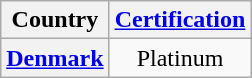<table class="wikitable plainrowheaders">
<tr>
<th>Country</th>
<th><a href='#'>Certification</a></th>
</tr>
<tr>
<th scope="row"><a href='#'>Denmark</a></th>
<td style="text-align:center;">Platinum</td>
</tr>
</table>
